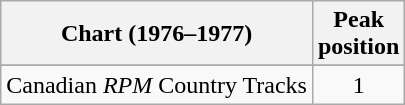<table class="wikitable sortable">
<tr>
<th align="left">Chart (1976–1977)</th>
<th align="center">Peak<br>position</th>
</tr>
<tr>
</tr>
<tr>
<td align="left">Canadian <em>RPM</em> Country Tracks</td>
<td align="center">1</td>
</tr>
</table>
